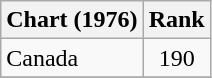<table class="wikitable">
<tr>
<th>Chart (1976)</th>
<th style="text-align:center;">Rank</th>
</tr>
<tr>
<td>Canada </td>
<td style="text-align:center;">190</td>
</tr>
<tr>
</tr>
</table>
